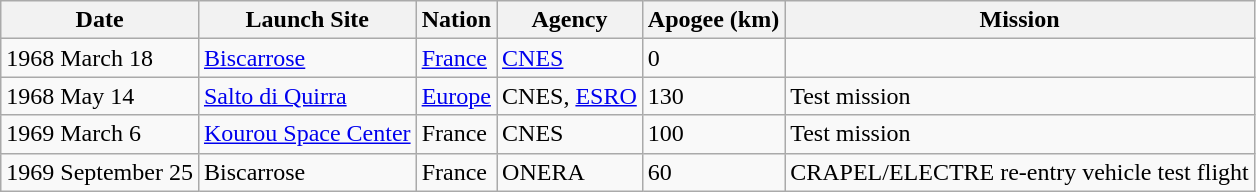<table class="wikitable sortable">
<tr>
<th>Date</th>
<th>Launch Site</th>
<th>Nation</th>
<th>Agency</th>
<th>Apogee (km)</th>
<th>Mission</th>
</tr>
<tr>
<td>1968 March 18</td>
<td><a href='#'>Biscarrose</a></td>
<td><a href='#'>France</a></td>
<td><a href='#'>CNES</a></td>
<td>0</td>
<td></td>
</tr>
<tr>
<td>1968 May 14</td>
<td><a href='#'>Salto di Quirra</a></td>
<td><a href='#'>Europe</a></td>
<td>CNES, <a href='#'>ESRO</a></td>
<td>130</td>
<td>Test mission</td>
</tr>
<tr>
<td>1969 March 6</td>
<td><a href='#'>Kourou Space Center</a></td>
<td>France</td>
<td>CNES</td>
<td>100</td>
<td>Test mission</td>
</tr>
<tr>
<td>1969 September 25</td>
<td>Biscarrose</td>
<td>France</td>
<td>ONERA</td>
<td>60</td>
<td>CRAPEL/ELECTRE re-entry vehicle test flight</td>
</tr>
</table>
